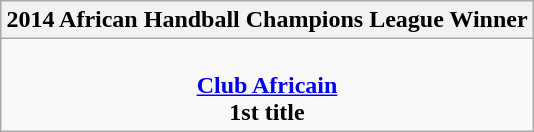<table class=wikitable style="text-align:center; margin:auto">
<tr>
<th>2014 African Handball Champions League Winner</th>
</tr>
<tr>
<td><br><strong><a href='#'>Club Africain</a></strong><br><strong>1st title</strong></td>
</tr>
</table>
